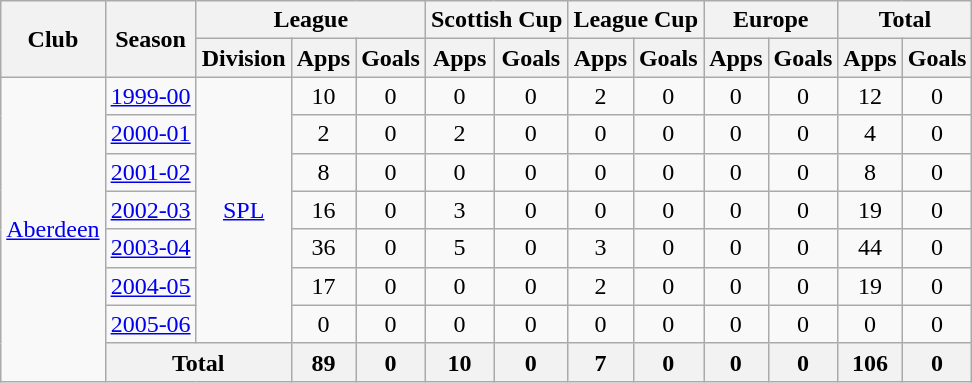<table class="wikitable" style="text-align: center;">
<tr>
<th rowspan="2">Club</th>
<th rowspan="2">Season</th>
<th colspan="3">League</th>
<th colspan="2">Scottish Cup</th>
<th colspan="2">League Cup</th>
<th colspan="2">Europe</th>
<th colspan="2">Total</th>
</tr>
<tr>
<th>Division</th>
<th>Apps</th>
<th>Goals</th>
<th>Apps</th>
<th>Goals</th>
<th>Apps</th>
<th>Goals</th>
<th>Apps</th>
<th>Goals</th>
<th>Apps</th>
<th>Goals</th>
</tr>
<tr>
<td rowspan="8"><a href='#'>Aberdeen</a></td>
<td><a href='#'>1999-00</a></td>
<td rowspan="7"><a href='#'>SPL</a></td>
<td>10</td>
<td>0</td>
<td>0</td>
<td>0</td>
<td>2</td>
<td>0</td>
<td>0</td>
<td>0</td>
<td>12</td>
<td>0</td>
</tr>
<tr>
<td><a href='#'>2000-01</a></td>
<td>2</td>
<td>0</td>
<td>2</td>
<td>0</td>
<td>0</td>
<td>0</td>
<td>0</td>
<td>0</td>
<td>4</td>
<td>0</td>
</tr>
<tr>
<td><a href='#'>2001-02</a></td>
<td>8</td>
<td>0</td>
<td>0</td>
<td>0</td>
<td>0</td>
<td>0</td>
<td>0</td>
<td>0</td>
<td>8</td>
<td>0</td>
</tr>
<tr>
<td><a href='#'>2002-03</a></td>
<td>16</td>
<td>0</td>
<td>3</td>
<td>0</td>
<td>0</td>
<td>0</td>
<td>0</td>
<td>0</td>
<td>19</td>
<td>0</td>
</tr>
<tr>
<td><a href='#'>2003-04</a></td>
<td>36</td>
<td>0</td>
<td>5</td>
<td>0</td>
<td>3</td>
<td>0</td>
<td>0</td>
<td>0</td>
<td>44</td>
<td>0</td>
</tr>
<tr>
<td><a href='#'>2004-05</a></td>
<td>17</td>
<td>0</td>
<td>0</td>
<td>0</td>
<td>2</td>
<td>0</td>
<td>0</td>
<td>0</td>
<td>19</td>
<td>0</td>
</tr>
<tr>
<td><a href='#'>2005-06</a></td>
<td>0</td>
<td>0</td>
<td>0</td>
<td>0</td>
<td>0</td>
<td>0</td>
<td>0</td>
<td>0</td>
<td>0</td>
<td>0</td>
</tr>
<tr>
<th colspan="2">Total</th>
<th>89</th>
<th>0</th>
<th>10</th>
<th>0</th>
<th>7</th>
<th>0</th>
<th>0</th>
<th>0</th>
<th>106</th>
<th>0</th>
</tr>
</table>
